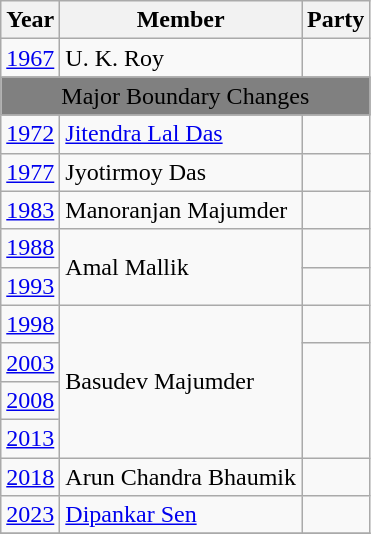<table class="wikitable sortable">
<tr>
<th>Year</th>
<th>Member</th>
<th colspan="2">Party</th>
</tr>
<tr>
<td><a href='#'>1967</a></td>
<td>U. K. Roy</td>
<td></td>
</tr>
<tr>
<td colspan=5 style="background-color:grey; text-align:center">Major Boundary Changes</td>
</tr>
<tr>
<td><a href='#'>1972</a></td>
<td><a href='#'>Jitendra Lal Das</a></td>
<td></td>
</tr>
<tr>
<td><a href='#'>1977</a></td>
<td>Jyotirmoy Das</td>
<td></td>
</tr>
<tr>
<td><a href='#'>1983</a></td>
<td>Manoranjan Majumder</td>
<td></td>
</tr>
<tr>
<td><a href='#'>1988</a></td>
<td rowspan=2>Amal Mallik</td>
<td></td>
</tr>
<tr>
<td><a href='#'>1993</a></td>
</tr>
<tr>
<td><a href='#'>1998</a></td>
<td rowspan=4>Basudev Majumder</td>
<td></td>
</tr>
<tr>
<td><a href='#'>2003</a></td>
</tr>
<tr>
<td><a href='#'>2008</a></td>
</tr>
<tr>
<td><a href='#'>2013</a></td>
</tr>
<tr>
<td><a href='#'>2018</a></td>
<td>Arun Chandra Bhaumik</td>
<td></td>
</tr>
<tr>
<td><a href='#'>2023</a></td>
<td><a href='#'>Dipankar Sen</a></td>
<td></td>
</tr>
<tr>
</tr>
</table>
